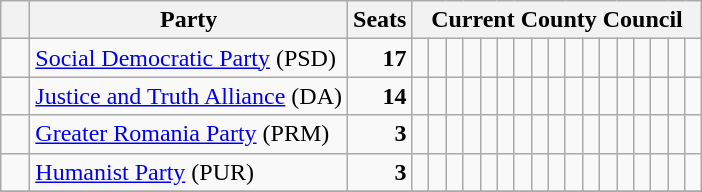<table class="wikitable">
<tr>
<th>   </th>
<th>Party</th>
<th>Seats</th>
<th colspan="17">Current County Council</th>
</tr>
<tr>
<td>  </td>
<td><a href='#'>Social Democratic Party</a> (PSD)</td>
<td style="text-align: right"><strong>17</strong></td>
<td>  </td>
<td>  </td>
<td>  </td>
<td>  </td>
<td>  </td>
<td>  </td>
<td>  </td>
<td>  </td>
<td>  </td>
<td>  </td>
<td>  </td>
<td>  </td>
<td>  </td>
<td>  </td>
<td>  </td>
<td>  </td>
<td>  </td>
</tr>
<tr>
<td>  </td>
<td><a href='#'>Justice and Truth Alliance</a> (DA)</td>
<td style="text-align: right"><strong>14</strong></td>
<td>  </td>
<td>  </td>
<td>  </td>
<td>  </td>
<td>  </td>
<td>  </td>
<td>  </td>
<td>  </td>
<td>  </td>
<td>  </td>
<td>  </td>
<td>  </td>
<td>  </td>
<td>  </td>
<td> </td>
<td> </td>
<td> </td>
</tr>
<tr>
<td>  </td>
<td><a href='#'>Greater Romania Party</a> (PRM)</td>
<td style="text-align: right"><strong>3</strong></td>
<td>  </td>
<td>  </td>
<td>  </td>
<td> </td>
<td> </td>
<td> </td>
<td> </td>
<td> </td>
<td> </td>
<td> </td>
<td> </td>
<td> </td>
<td> </td>
<td> </td>
<td> </td>
<td> </td>
<td> </td>
</tr>
<tr>
<td>  </td>
<td><a href='#'>Humanist Party</a> (PUR)</td>
<td style="text-align: right"><strong>3</strong></td>
<td>  </td>
<td>  </td>
<td>  </td>
<td> </td>
<td> </td>
<td> </td>
<td> </td>
<td> </td>
<td> </td>
<td> </td>
<td> </td>
<td> </td>
<td> </td>
<td> </td>
<td> </td>
<td> </td>
<td> </td>
</tr>
<tr>
</tr>
</table>
